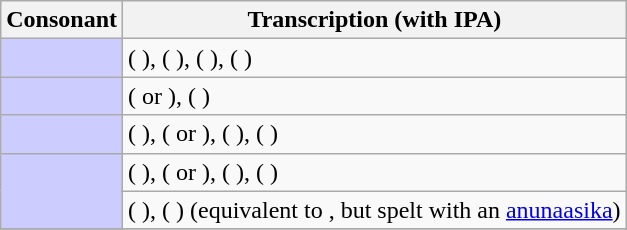<table class="wikitable">
<tr>
<th>Consonant</th>
<th>Transcription (with IPA)</th>
</tr>
<tr colspan="2">
<td style="background: #ccf; text-align: center"></td>
<td> ( ),  ( ‌),  ( ),  ( )</td>
</tr>
<tr colspan="2">
<td style="background: #ccf; text-align: center"></td>
<td> (  or ),  ( )</td>
</tr>
<tr colspan="2">
<td style="background: #ccf; text-align: center"></td>
<td> ( ),  (‌  or ),  ( ),  ( )</td>
</tr>
<tr colspan="2">
<td style="background: #ccf; text-align: center" rowspan="2"></td>
<td> (‌ ),  (  or ),  ( ),  ( )</td>
</tr>
<tr>
<td> ( ),  ( ) (equivalent to , but spelt with an <a href='#'>anunaasika</a>)</td>
</tr>
<tr>
</tr>
</table>
